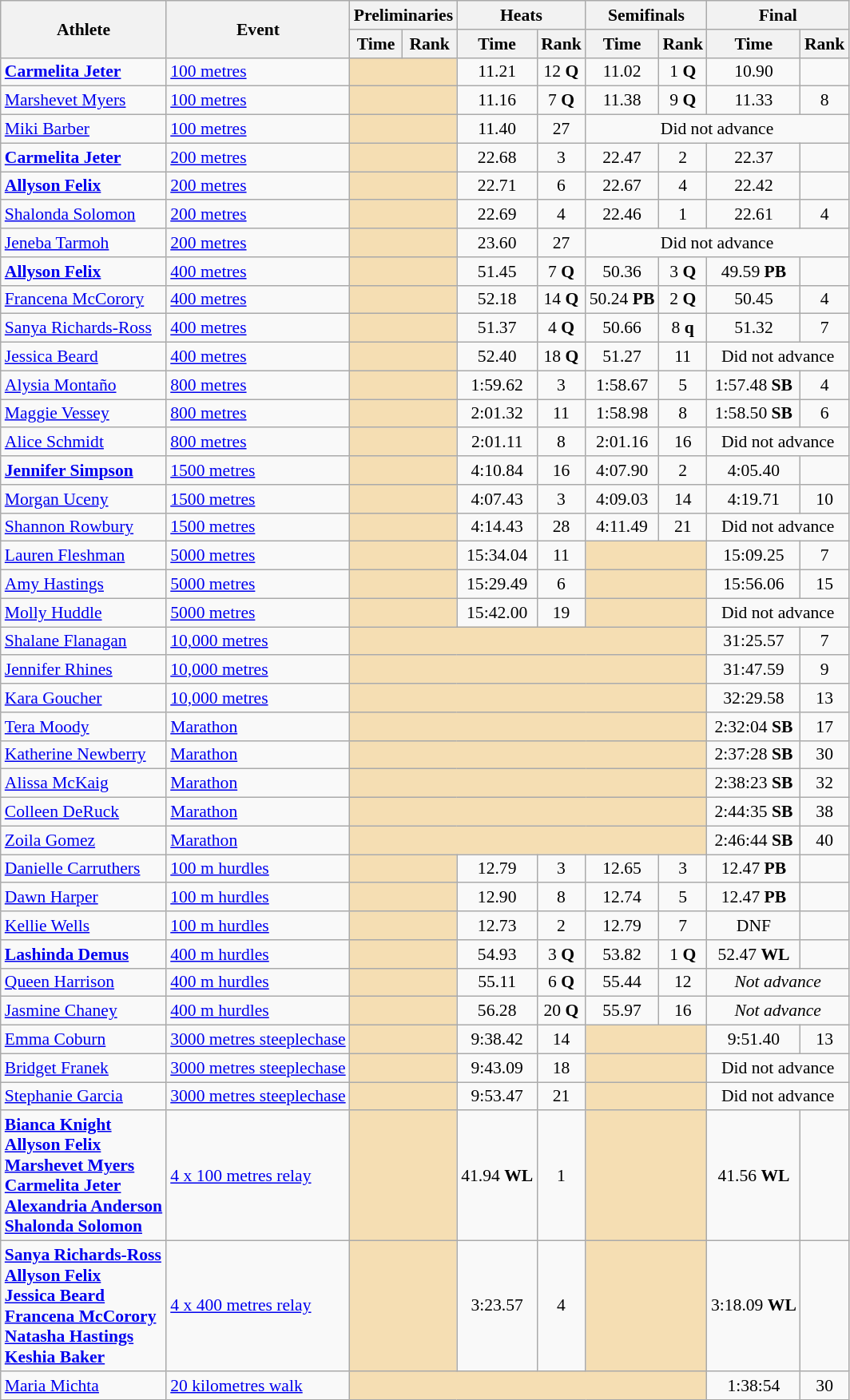<table class=wikitable style="font-size:90%;">
<tr>
<th rowspan="2">Athlete</th>
<th rowspan="2">Event</th>
<th colspan="2" style="border-right:single;">Preliminaries</th>
<th colspan="2" style="border-right:single;">Heats</th>
<th colspan="2" style="border-right:single;">Semifinals</th>
<th colspan="2" style="border-right:single;">Final</th>
</tr>
<tr>
<th>Time</th>
<th>Rank</th>
<th>Time</th>
<th>Rank</th>
<th>Time</th>
<th>Rank</th>
<th>Time</th>
<th>Rank</th>
</tr>
<tr style="border-top: single;">
<td><strong><a href='#'>Carmelita Jeter</a></strong></td>
<td><a href='#'>100 metres</a></td>
<td colspan= 2 bgcolor="wheat"></td>
<td align=center>11.21</td>
<td align=center>12 <strong>Q</strong></td>
<td align=center>11.02</td>
<td align=center>1 <strong>Q</strong></td>
<td align=center>10.90</td>
<td align=center></td>
</tr>
<tr>
<td><a href='#'>Marshevet Myers</a></td>
<td><a href='#'>100 metres</a></td>
<td colspan= 2 bgcolor="wheat"></td>
<td align=center>11.16</td>
<td align=center>7 <strong>Q</strong></td>
<td align=center>11.38</td>
<td align=center>9 <strong>Q</strong></td>
<td align=center>11.33</td>
<td align=center>8</td>
</tr>
<tr>
<td><a href='#'>Miki Barber</a></td>
<td><a href='#'>100 metres</a></td>
<td colspan= 2 bgcolor="wheat"></td>
<td align=center>11.40</td>
<td align=center>27</td>
<td colspan=4 align=center>Did not advance</td>
</tr>
<tr style="border-top: single;">
<td><strong><a href='#'>Carmelita Jeter</a></strong></td>
<td><a href='#'>200 metres</a></td>
<td colspan= 2 bgcolor="wheat"></td>
<td align=center>22.68</td>
<td align=center>3</td>
<td align=center>22.47</td>
<td align=center>2</td>
<td align=center>22.37</td>
<td align=center></td>
</tr>
<tr>
<td><strong><a href='#'>Allyson Felix</a></strong></td>
<td><a href='#'>200 metres</a></td>
<td colspan= 2 bgcolor="wheat"></td>
<td align=center>22.71</td>
<td align=center>6</td>
<td align=center>22.67</td>
<td align=center>4</td>
<td align=center>22.42</td>
<td align=center></td>
</tr>
<tr>
<td><a href='#'>Shalonda Solomon</a></td>
<td><a href='#'>200 metres</a></td>
<td colspan= 2 bgcolor="wheat"></td>
<td align=center>22.69</td>
<td align=center>4</td>
<td align=center>22.46</td>
<td align=center>1</td>
<td align=center>22.61</td>
<td align=center>4</td>
</tr>
<tr>
<td><a href='#'>Jeneba Tarmoh</a></td>
<td><a href='#'>200 metres</a></td>
<td colspan= 2 bgcolor="wheat"></td>
<td align=center>23.60</td>
<td align=center>27</td>
<td colspan="4" align=center>Did not advance</td>
</tr>
<tr style="border-top: single;">
<td><strong><a href='#'>Allyson Felix</a></strong></td>
<td><a href='#'>400 metres</a></td>
<td colspan= 2 bgcolor="wheat"></td>
<td align=center>51.45</td>
<td align=center>7 <strong>Q</strong></td>
<td align=center>50.36</td>
<td align=center>3 <strong>Q</strong></td>
<td align=center>49.59 <strong>PB</strong></td>
<td align=center></td>
</tr>
<tr>
<td><a href='#'>Francena McCorory</a></td>
<td><a href='#'>400 metres</a></td>
<td colspan= 2 bgcolor="wheat"></td>
<td align=center>52.18</td>
<td align=center>14 <strong>Q</strong></td>
<td align=center>50.24  <strong>PB</strong></td>
<td align=center>2 <strong>Q</strong></td>
<td align=center>50.45</td>
<td align=center>4</td>
</tr>
<tr>
<td><a href='#'>Sanya Richards-Ross</a></td>
<td><a href='#'>400 metres</a></td>
<td colspan= 2 bgcolor="wheat"></td>
<td align=center>51.37</td>
<td align=center>4 <strong>Q</strong></td>
<td align=center>50.66</td>
<td align=center>8 <strong>q</strong></td>
<td align=center>51.32</td>
<td align=center>7</td>
</tr>
<tr>
<td><a href='#'>Jessica Beard</a></td>
<td><a href='#'>400 metres</a></td>
<td colspan= 2 bgcolor="wheat"></td>
<td align=center>52.40</td>
<td align=center>18 <strong>Q</strong></td>
<td align=center>51.27</td>
<td align=center>11</td>
<td colspan="2" align=center>Did not advance</td>
</tr>
<tr style="border-top: single;">
<td><a href='#'>Alysia Montaño</a></td>
<td><a href='#'>800 metres</a></td>
<td colspan= 2 bgcolor="wheat"></td>
<td align=center>1:59.62</td>
<td align=center>3</td>
<td align=center>1:58.67</td>
<td align=center>5</td>
<td align=center>1:57.48 <strong>SB</strong></td>
<td align=center>4</td>
</tr>
<tr>
<td><a href='#'>Maggie Vessey</a></td>
<td><a href='#'>800 metres</a></td>
<td colspan= 2 bgcolor="wheat"></td>
<td align=center>2:01.32</td>
<td align=center>11</td>
<td align=center>1:58.98</td>
<td align=center>8</td>
<td align=center>1:58.50 <strong>SB</strong></td>
<td align=center>6</td>
</tr>
<tr>
<td><a href='#'>Alice Schmidt</a></td>
<td><a href='#'>800 metres</a></td>
<td colspan= 2 bgcolor="wheat"></td>
<td align=center>2:01.11</td>
<td align=center>8</td>
<td align=center>2:01.16</td>
<td align=center>16</td>
<td colspan="2" align=center>Did not advance</td>
</tr>
<tr style="border-top: single;">
<td><strong><a href='#'>Jennifer Simpson</a></strong></td>
<td><a href='#'>1500 metres</a></td>
<td colspan= 2 bgcolor="wheat"></td>
<td align=center>4:10.84</td>
<td align=center>16</td>
<td align=center>4:07.90</td>
<td align=center>2</td>
<td align=center>4:05.40</td>
<td align=center></td>
</tr>
<tr>
<td><a href='#'>Morgan Uceny</a></td>
<td><a href='#'>1500 metres</a></td>
<td colspan= 2 bgcolor="wheat"></td>
<td align=center>4:07.43</td>
<td align=center>3</td>
<td align=center>4:09.03</td>
<td align=center>14</td>
<td align=center>4:19.71</td>
<td align=center>10</td>
</tr>
<tr>
<td><a href='#'>Shannon Rowbury</a></td>
<td><a href='#'>1500 metres</a></td>
<td colspan= 2 bgcolor="wheat"></td>
<td align=center>4:14.43</td>
<td align=center>28</td>
<td align=center>4:11.49</td>
<td align=center>21</td>
<td colspan="2" align=center>Did not advance</td>
</tr>
<tr style="border-top: single;">
<td><a href='#'>Lauren Fleshman</a></td>
<td><a href='#'>5000 metres</a></td>
<td colspan= 2 bgcolor="wheat"></td>
<td align=center>15:34.04</td>
<td align=center>11</td>
<td colspan= 2 bgcolor="wheat"></td>
<td align=center>15:09.25</td>
<td align=center>7</td>
</tr>
<tr>
<td><a href='#'>Amy Hastings</a></td>
<td><a href='#'>5000 metres</a></td>
<td colspan= 2 bgcolor="wheat"></td>
<td align=center>15:29.49</td>
<td align=center>6</td>
<td colspan= 2 bgcolor="wheat"></td>
<td align=center>15:56.06</td>
<td align=center>15</td>
</tr>
<tr>
<td><a href='#'>Molly Huddle</a></td>
<td><a href='#'>5000 metres</a></td>
<td colspan= 2 bgcolor="wheat"></td>
<td align=center>15:42.00</td>
<td align=center>19</td>
<td colspan= 2 bgcolor="wheat"></td>
<td colspan="2" align=center>Did not advance</td>
</tr>
<tr style="border-top: single;">
<td><a href='#'>Shalane Flanagan</a></td>
<td><a href='#'>10,000 metres</a></td>
<td colspan= 6 bgcolor="wheat"></td>
<td align=center>31:25.57</td>
<td align=center>7</td>
</tr>
<tr>
<td><a href='#'>Jennifer Rhines</a></td>
<td><a href='#'>10,000 metres</a></td>
<td colspan= 6 bgcolor="wheat"></td>
<td align=center>31:47.59</td>
<td align=center>9</td>
</tr>
<tr>
<td><a href='#'>Kara Goucher</a></td>
<td><a href='#'>10,000 metres</a></td>
<td colspan= 6 bgcolor="wheat"></td>
<td align=center>32:29.58</td>
<td align=center>13</td>
</tr>
<tr style="border-top: single;">
<td><a href='#'>Tera Moody</a></td>
<td><a href='#'>Marathon</a></td>
<td colspan= 6 bgcolor="wheat"></td>
<td align=center>2:32:04 <strong>SB</strong></td>
<td align=center>17</td>
</tr>
<tr>
<td><a href='#'>Katherine Newberry</a></td>
<td><a href='#'>Marathon</a></td>
<td colspan= 6 bgcolor="wheat"></td>
<td align=center>2:37:28 <strong>SB</strong></td>
<td align=center>30</td>
</tr>
<tr>
<td><a href='#'>Alissa McKaig</a></td>
<td><a href='#'>Marathon</a></td>
<td colspan= 6 bgcolor="wheat"></td>
<td align=center>2:38:23 <strong>SB</strong></td>
<td align=center>32</td>
</tr>
<tr>
<td><a href='#'>Colleen DeRuck</a></td>
<td><a href='#'>Marathon</a></td>
<td colspan= 6 bgcolor="wheat"></td>
<td align=center>2:44:35 <strong>SB</strong></td>
<td align=center>38</td>
</tr>
<tr>
<td><a href='#'>Zoila Gomez</a></td>
<td><a href='#'>Marathon</a></td>
<td colspan= 6 bgcolor="wheat"></td>
<td align=center>2:46:44 <strong>SB</strong></td>
<td align=center>40</td>
</tr>
<tr style="border-top: single;">
<td><a href='#'>Danielle Carruthers</a></td>
<td><a href='#'>100 m hurdles</a></td>
<td colspan= 2 bgcolor="wheat"></td>
<td align=center>12.79</td>
<td align=center>3</td>
<td align=center>12.65</td>
<td align=center>3</td>
<td align=center>12.47 <strong>PB</strong></td>
<td align=center></td>
</tr>
<tr>
<td><a href='#'>Dawn Harper</a></td>
<td><a href='#'>100 m hurdles</a></td>
<td colspan= 2 bgcolor="wheat"></td>
<td align=center>12.90</td>
<td align=center>8</td>
<td align=center>12.74</td>
<td align=center>5</td>
<td align=center>12.47 <strong>PB</strong></td>
<td align=center></td>
</tr>
<tr>
<td><a href='#'>Kellie Wells</a></td>
<td><a href='#'>100 m hurdles</a></td>
<td colspan= 2 bgcolor="wheat"></td>
<td align=center>12.73</td>
<td align=center>2</td>
<td align=center>12.79</td>
<td align=center>7</td>
<td align=center>DNF</td>
<td align=center></td>
</tr>
<tr style="border-top: single;">
<td><strong><a href='#'>Lashinda Demus</a></strong></td>
<td><a href='#'>400 m hurdles</a></td>
<td colspan= 2 bgcolor="wheat"></td>
<td align=center>54.93</td>
<td align=center>3 <strong>Q</strong></td>
<td align=center>53.82</td>
<td align=center>1 <strong>Q</strong></td>
<td align=center>52.47 <strong>WL</strong></td>
<td align=center></td>
</tr>
<tr>
<td><a href='#'>Queen Harrison</a></td>
<td><a href='#'>400 m hurdles</a></td>
<td colspan= 2 bgcolor="wheat"></td>
<td align=center>55.11</td>
<td align=center>6 <strong>Q</strong></td>
<td align=center>55.44</td>
<td align=center>12</td>
<td align=center colspan=2><em>Not advance</em></td>
</tr>
<tr>
<td><a href='#'>Jasmine Chaney</a></td>
<td><a href='#'>400 m hurdles</a></td>
<td colspan= 2 bgcolor="wheat"></td>
<td align=center>56.28</td>
<td align=center>20 <strong>Q</strong></td>
<td align=center>55.97</td>
<td align=center>16</td>
<td align=center colspan=2><em>Not advance</em></td>
</tr>
<tr style="border-top: single;">
<td><a href='#'>Emma Coburn</a></td>
<td><a href='#'>3000 metres steeplechase</a></td>
<td colspan= 2 bgcolor="wheat"></td>
<td align=center>9:38.42</td>
<td align=center>14</td>
<td colspan= 2 bgcolor="wheat"></td>
<td align=center>9:51.40</td>
<td align=center>13</td>
</tr>
<tr>
<td><a href='#'>Bridget Franek</a></td>
<td><a href='#'>3000 metres steeplechase</a></td>
<td colspan= 2 bgcolor="wheat"></td>
<td align=center>9:43.09</td>
<td align=center>18</td>
<td colspan= 2 bgcolor="wheat"></td>
<td colspan="2" align=center>Did not advance</td>
</tr>
<tr>
<td><a href='#'>Stephanie Garcia</a></td>
<td><a href='#'>3000 metres steeplechase</a></td>
<td colspan= 2 bgcolor="wheat"></td>
<td align=center>9:53.47</td>
<td align=center>21</td>
<td colspan= 2 bgcolor="wheat"></td>
<td colspan="2" align=center>Did not advance</td>
</tr>
<tr style="border-top: single;">
<td><strong><a href='#'>Bianca Knight</a><br><a href='#'>Allyson Felix</a><br><a href='#'>Marshevet Myers</a><br><a href='#'>Carmelita Jeter</a><br><a href='#'>Alexandria Anderson</a><br><a href='#'>Shalonda Solomon</a></strong></td>
<td><a href='#'>4 x 100 metres relay</a></td>
<td colspan= 2 bgcolor="wheat"></td>
<td align=center>41.94 <strong>WL</strong></td>
<td align=center>1</td>
<td colspan= 2 bgcolor="wheat"></td>
<td align=center>41.56 <strong>WL</strong></td>
<td align=center></td>
</tr>
<tr style="border-top: single;">
<td><strong><a href='#'>Sanya Richards-Ross</a><br><a href='#'>Allyson Felix</a><br><a href='#'>Jessica Beard</a><br><a href='#'>Francena McCorory</a><br><a href='#'>Natasha Hastings</a><br><a href='#'>Keshia Baker</a></strong></td>
<td><a href='#'>4 x 400 metres relay</a></td>
<td colspan= 2 bgcolor="wheat"></td>
<td align=center>3:23.57</td>
<td align=center>4</td>
<td colspan= 2 bgcolor="wheat"></td>
<td align=center>3:18.09 <strong>WL</strong></td>
<td align=center></td>
</tr>
<tr style="border-top: single;">
<td><a href='#'>Maria Michta</a></td>
<td><a href='#'>20 kilometres walk</a></td>
<td colspan= 6 bgcolor="wheat"></td>
<td align=center>1:38:54</td>
<td align=center>30</td>
</tr>
</table>
